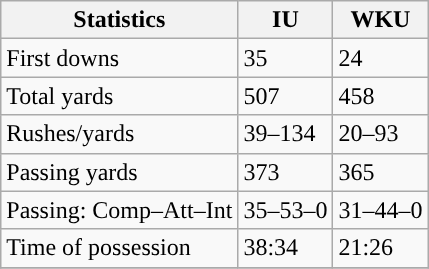<table class="wikitable" style="float: left;">
<tr>
<th>Statistics</th>
<th>IU</th>
<th>WKU</th>
</tr>
<tr>
<td>First downs</td>
<td>35</td>
<td>24</td>
</tr>
<tr>
<td>Total yards</td>
<td>507</td>
<td>458</td>
</tr>
<tr>
<td>Rushes/yards</td>
<td>39–134</td>
<td>20–93</td>
</tr>
<tr>
<td>Passing yards</td>
<td>373</td>
<td>365</td>
</tr>
<tr>
<td>Passing: Comp–Att–Int</td>
<td>35–53–0</td>
<td>31–44–0</td>
</tr>
<tr>
<td>Time of possession</td>
<td>38:34</td>
<td>21:26</td>
</tr>
<tr>
</tr>
</table>
